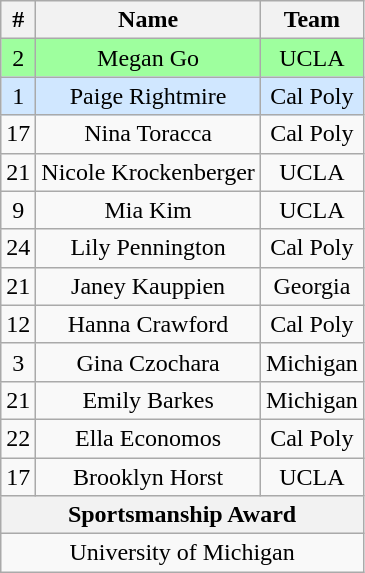<table class="wikitable" style="text-align:center">
<tr>
<th>#</th>
<th>Name</th>
<th>Team</th>
</tr>
<tr bgcolor="#9eff9e">
<td>2</td>
<td>Megan Go</td>
<td>UCLA</td>
</tr>
<tr style="background:#d0e7ff">
<td>1</td>
<td>Paige Rightmire</td>
<td>Cal Poly</td>
</tr>
<tr>
<td>17</td>
<td>Nina Toracca</td>
<td>Cal Poly</td>
</tr>
<tr>
<td>21</td>
<td>Nicole Krockenberger</td>
<td>UCLA</td>
</tr>
<tr>
<td>9</td>
<td>Mia Kim</td>
<td>UCLA</td>
</tr>
<tr>
<td>24</td>
<td>Lily Pennington</td>
<td>Cal Poly</td>
</tr>
<tr>
<td>21</td>
<td>Janey Kauppien</td>
<td>Georgia</td>
</tr>
<tr>
<td>12</td>
<td>Hanna Crawford</td>
<td>Cal Poly</td>
</tr>
<tr>
<td>3</td>
<td>Gina Czochara</td>
<td>Michigan</td>
</tr>
<tr>
<td>21</td>
<td>Emily Barkes</td>
<td>Michigan</td>
</tr>
<tr>
<td>22</td>
<td>Ella Economos</td>
<td>Cal Poly</td>
</tr>
<tr>
<td>17</td>
<td>Brooklyn Horst</td>
<td>UCLA</td>
</tr>
<tr>
<th colspan="3">Sportsmanship Award</th>
</tr>
<tr>
<td colspan="3">University of Michigan</td>
</tr>
</table>
